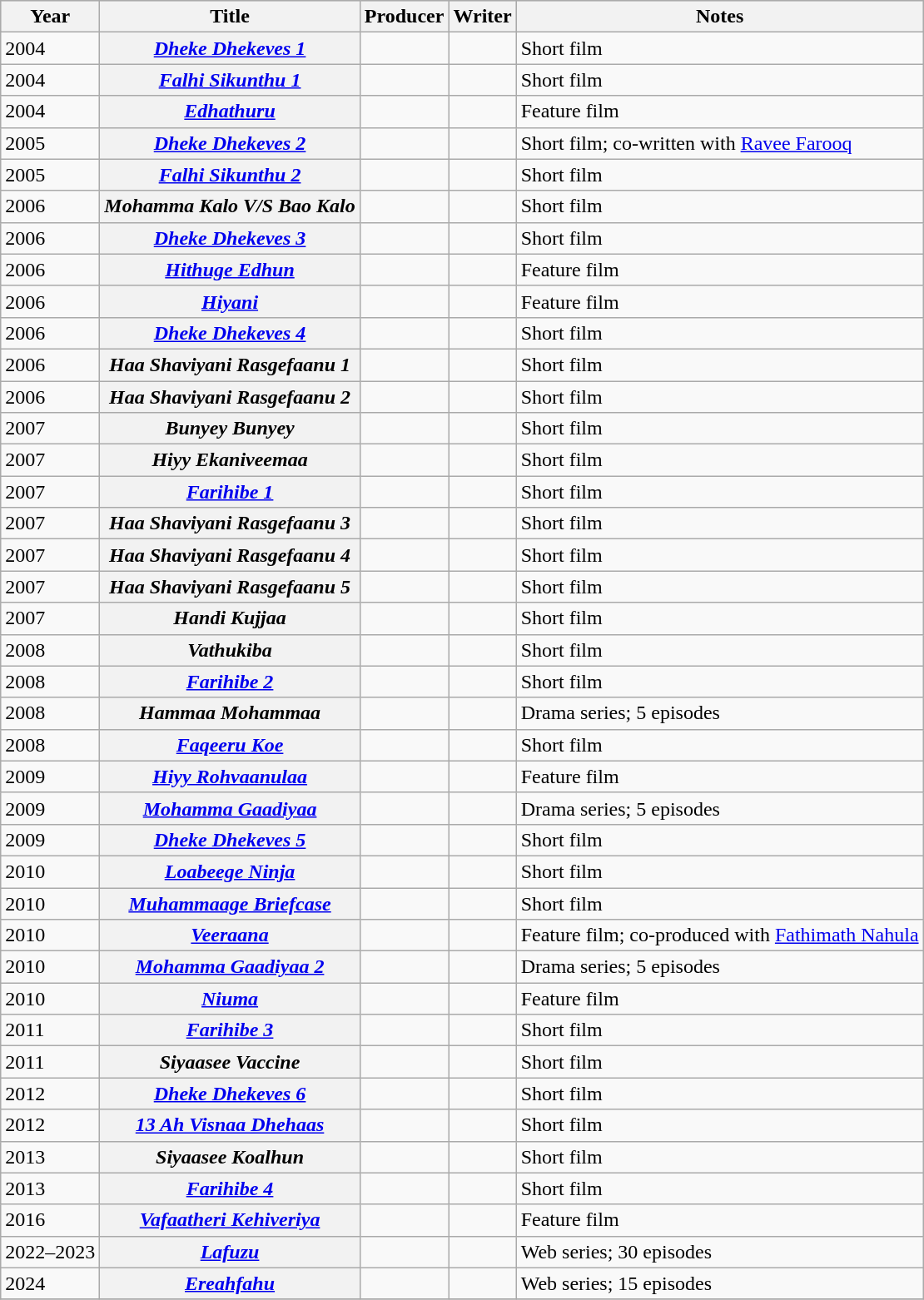<table class="wikitable sortable plainrowheaders">
<tr style="background:#ccc; text-align:center;">
<th scope="col">Year</th>
<th scope="col">Title</th>
<th scope="col">Producer</th>
<th scope="col">Writer</th>
<th scope="col">Notes</th>
</tr>
<tr>
<td>2004</td>
<th scope="row"><em><a href='#'>Dheke Dhekeves 1</a></em></th>
<td></td>
<td></td>
<td>Short film</td>
</tr>
<tr>
<td>2004</td>
<th scope="row"><em><a href='#'>Falhi Sikunthu 1</a></em></th>
<td></td>
<td></td>
<td>Short film</td>
</tr>
<tr>
<td>2004</td>
<th scope="row"><em><a href='#'>Edhathuru</a></em></th>
<td></td>
<td></td>
<td>Feature film</td>
</tr>
<tr>
<td>2005</td>
<th scope="row"><em><a href='#'>Dheke Dhekeves 2</a></em></th>
<td></td>
<td></td>
<td>Short film; co-written with <a href='#'>Ravee Farooq</a></td>
</tr>
<tr>
<td>2005</td>
<th scope="row"><em><a href='#'>Falhi Sikunthu 2</a></em></th>
<td></td>
<td></td>
<td>Short film</td>
</tr>
<tr>
<td>2006</td>
<th scope="row"><em>Mohamma Kalo V/S Bao Kalo</em></th>
<td></td>
<td></td>
<td>Short film</td>
</tr>
<tr>
<td>2006</td>
<th scope="row"><em><a href='#'>Dheke Dhekeves 3</a></em></th>
<td></td>
<td></td>
<td>Short film</td>
</tr>
<tr>
<td>2006</td>
<th scope="row"><em><a href='#'>Hithuge Edhun</a></em></th>
<td></td>
<td></td>
<td>Feature film</td>
</tr>
<tr>
<td>2006</td>
<th scope="row"><em><a href='#'>Hiyani</a></em></th>
<td></td>
<td></td>
<td>Feature film</td>
</tr>
<tr>
<td>2006</td>
<th scope="row"><em><a href='#'>Dheke Dhekeves 4</a></em></th>
<td></td>
<td></td>
<td>Short film</td>
</tr>
<tr>
<td>2006</td>
<th scope="row"><em>Haa Shaviyani Rasgefaanu 1</em></th>
<td></td>
<td></td>
<td>Short film</td>
</tr>
<tr>
<td>2006</td>
<th scope="row"><em>Haa Shaviyani Rasgefaanu 2</em></th>
<td></td>
<td></td>
<td>Short film</td>
</tr>
<tr>
<td>2007</td>
<th scope="row"><em>Bunyey Bunyey</em></th>
<td></td>
<td></td>
<td>Short film</td>
</tr>
<tr>
<td>2007</td>
<th scope="row"><em>Hiyy Ekaniveemaa</em></th>
<td></td>
<td></td>
<td>Short film</td>
</tr>
<tr>
<td>2007</td>
<th scope="row"><em><a href='#'>Farihibe 1</a></em></th>
<td></td>
<td></td>
<td>Short film</td>
</tr>
<tr>
<td>2007</td>
<th scope="row"><em>Haa Shaviyani Rasgefaanu 3</em></th>
<td></td>
<td></td>
<td>Short film</td>
</tr>
<tr>
<td>2007</td>
<th scope="row"><em>Haa Shaviyani Rasgefaanu 4</em></th>
<td></td>
<td></td>
<td>Short film</td>
</tr>
<tr>
<td>2007</td>
<th scope="row"><em>Haa Shaviyani Rasgefaanu 5</em></th>
<td></td>
<td></td>
<td>Short film</td>
</tr>
<tr>
<td>2007</td>
<th scope="row"><em>Handi Kujjaa</em></th>
<td></td>
<td></td>
<td>Short film</td>
</tr>
<tr>
<td>2008</td>
<th scope="row"><em>Vathukiba</em></th>
<td></td>
<td></td>
<td>Short film</td>
</tr>
<tr>
<td>2008</td>
<th scope="row"><em><a href='#'>Farihibe 2</a></em></th>
<td></td>
<td></td>
<td>Short film</td>
</tr>
<tr>
<td>2008</td>
<th scope="row"><em>Hammaa Mohammaa</em></th>
<td></td>
<td></td>
<td>Drama series; 5 episodes</td>
</tr>
<tr>
<td>2008</td>
<th scope="row"><em><a href='#'>Faqeeru Koe</a></em></th>
<td></td>
<td></td>
<td>Short film</td>
</tr>
<tr>
<td>2009</td>
<th scope="row"><em><a href='#'>Hiyy Rohvaanulaa</a></em></th>
<td></td>
<td></td>
<td>Feature film</td>
</tr>
<tr>
<td>2009</td>
<th scope="row"><em><a href='#'>Mohamma Gaadiyaa</a></em></th>
<td></td>
<td></td>
<td>Drama series; 5 episodes</td>
</tr>
<tr>
<td>2009</td>
<th scope="row"><em><a href='#'>Dheke Dhekeves 5</a></em></th>
<td></td>
<td></td>
<td>Short film</td>
</tr>
<tr>
<td>2010</td>
<th scope="row"><em><a href='#'>Loabeege Ninja</a></em></th>
<td></td>
<td></td>
<td>Short film</td>
</tr>
<tr>
<td>2010</td>
<th scope="row"><em><a href='#'>Muhammaage Briefcase</a></em></th>
<td></td>
<td></td>
<td>Short film</td>
</tr>
<tr>
<td>2010</td>
<th scope="row"><em><a href='#'>Veeraana</a></em></th>
<td></td>
<td></td>
<td>Feature film; co-produced with <a href='#'>Fathimath Nahula</a></td>
</tr>
<tr>
<td>2010</td>
<th scope="row"><em><a href='#'>Mohamma Gaadiyaa 2</a></em></th>
<td></td>
<td></td>
<td>Drama series; 5 episodes</td>
</tr>
<tr>
<td>2010</td>
<th scope="row"><em><a href='#'>Niuma</a></em></th>
<td></td>
<td></td>
<td>Feature film</td>
</tr>
<tr>
<td>2011</td>
<th scope="row"><em><a href='#'>Farihibe 3</a></em></th>
<td></td>
<td></td>
<td>Short film</td>
</tr>
<tr>
<td>2011</td>
<th scope="row"><em>Siyaasee Vaccine</em></th>
<td></td>
<td></td>
<td>Short film</td>
</tr>
<tr>
<td>2012</td>
<th scope="row"><em><a href='#'>Dheke Dhekeves 6</a></em></th>
<td></td>
<td></td>
<td>Short film</td>
</tr>
<tr>
<td>2012</td>
<th scope="row"><em><a href='#'>13 Ah Visnaa Dhehaas</a></em></th>
<td></td>
<td></td>
<td>Short film</td>
</tr>
<tr>
<td>2013</td>
<th scope="row"><em>Siyaasee Koalhun</em></th>
<td></td>
<td></td>
<td>Short film</td>
</tr>
<tr>
<td>2013</td>
<th scope="row"><em><a href='#'>Farihibe 4</a></em></th>
<td></td>
<td></td>
<td>Short film</td>
</tr>
<tr>
<td>2016</td>
<th scope="row"><em><a href='#'>Vafaatheri Kehiveriya</a></em></th>
<td></td>
<td></td>
<td>Feature film</td>
</tr>
<tr>
<td>2022–2023</td>
<th scope="row"><em><a href='#'>Lafuzu</a></em></th>
<td></td>
<td></td>
<td>Web series; 30 episodes</td>
</tr>
<tr>
<td>2024</td>
<th scope="row"><em><a href='#'>Ereahfahu</a></em></th>
<td></td>
<td></td>
<td>Web series; 15 episodes</td>
</tr>
<tr>
</tr>
</table>
